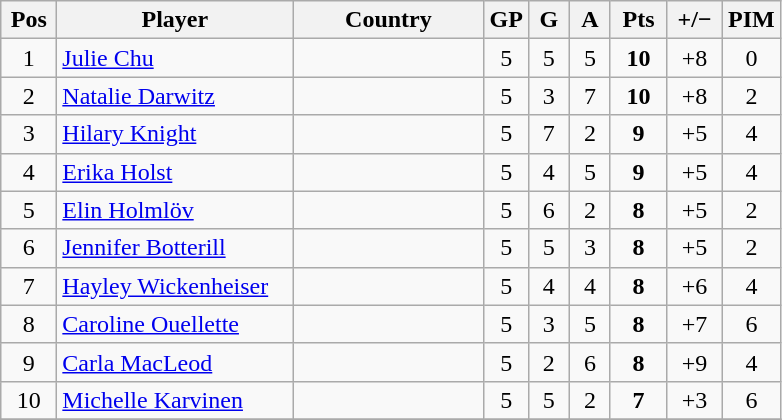<table class="wikitable sortable" style="text-align: center;">
<tr>
<th width=30>Pos</th>
<th width=150>Player</th>
<th width=120>Country</th>
<th width=20>GP</th>
<th width=20>G</th>
<th width=20>A</th>
<th width=30>Pts</th>
<th width=30>+/−</th>
<th width=30>PIM</th>
</tr>
<tr>
<td>1</td>
<td align=left><a href='#'>Julie Chu</a></td>
<td align=left></td>
<td>5</td>
<td>5</td>
<td>5</td>
<td><strong>10</strong></td>
<td>+8</td>
<td>0</td>
</tr>
<tr>
<td>2</td>
<td align=left><a href='#'>Natalie Darwitz</a></td>
<td align=left></td>
<td>5</td>
<td>3</td>
<td>7</td>
<td><strong>10</strong></td>
<td>+8</td>
<td>2</td>
</tr>
<tr>
<td>3</td>
<td align=left><a href='#'>Hilary Knight</a></td>
<td align=left></td>
<td>5</td>
<td>7</td>
<td>2</td>
<td><strong>9</strong></td>
<td>+5</td>
<td>4</td>
</tr>
<tr>
<td>4</td>
<td align=left><a href='#'>Erika Holst</a></td>
<td align=left></td>
<td>5</td>
<td>4</td>
<td>5</td>
<td><strong>9</strong></td>
<td>+5</td>
<td>4</td>
</tr>
<tr>
<td>5</td>
<td align=left><a href='#'>Elin Holmlöv</a></td>
<td align=left></td>
<td>5</td>
<td>6</td>
<td>2</td>
<td><strong>8</strong></td>
<td>+5</td>
<td>2</td>
</tr>
<tr>
<td>6</td>
<td align=left><a href='#'>Jennifer Botterill</a></td>
<td align=left></td>
<td>5</td>
<td>5</td>
<td>3</td>
<td><strong>8</strong></td>
<td>+5</td>
<td>2</td>
</tr>
<tr>
<td>7</td>
<td align=left><a href='#'>Hayley Wickenheiser</a></td>
<td align=left></td>
<td>5</td>
<td>4</td>
<td>4</td>
<td><strong>8</strong></td>
<td>+6</td>
<td>4</td>
</tr>
<tr>
<td>8</td>
<td align=left><a href='#'>Caroline Ouellette</a></td>
<td align=left></td>
<td>5</td>
<td>3</td>
<td>5</td>
<td><strong>8</strong></td>
<td>+7</td>
<td>6</td>
</tr>
<tr>
<td>9</td>
<td align=left><a href='#'>Carla MacLeod</a></td>
<td align=left></td>
<td>5</td>
<td>2</td>
<td>6</td>
<td><strong>8</strong></td>
<td>+9</td>
<td>4</td>
</tr>
<tr>
<td>10</td>
<td align=left><a href='#'>Michelle Karvinen</a></td>
<td align=left></td>
<td>5</td>
<td>5</td>
<td>2</td>
<td><strong>7</strong></td>
<td>+3</td>
<td>6</td>
</tr>
<tr>
</tr>
</table>
